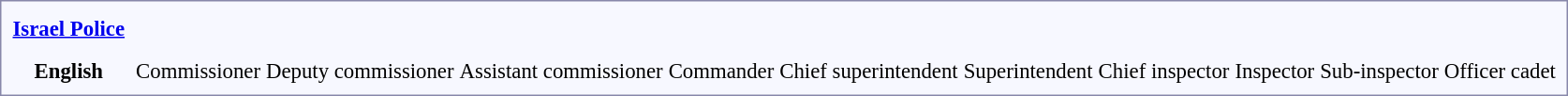<table style="border:1px solid #8888aa; background-color:#f7f8ff; padding:5px; font-size:95%; margin: 0px 12px 12px 0px;">
<tr style="text-align:center;">
<th rowspan=2> <a href='#'>Israel Police</a><br></th>
<td colspan=4 rowspan=2></td>
<td colspan=2></td>
<td colspan=2></td>
<td colspan=2></td>
<td colspan=2></td>
<td colspan=2></td>
<td colspan=2></td>
<td colspan=2></td>
<td colspan=3></td>
<td colspan=3></td>
<td colspan=12></td>
</tr>
<tr style="text-align:center;">
<td colspan=2><br></td>
<td colspan=2><br></td>
<td colspan=2><br></td>
<td colspan=2><br></td>
<td colspan=2><br></td>
<td colspan=2><br></td>
<td colspan=2><br></td>
<td colspan=3><br></td>
<td colspan=3><br></td>
<td colspan=12><br></td>
</tr>
<tr style="text-align:center;">
</tr>
<tr style="text-align:center;">
<td colspan=34></td>
</tr>
<tr style="text-align:center;">
<th>English</th>
<td colspan=4></td>
<td colspan=2>Commissioner</td>
<td colspan=2>Deputy commissioner</td>
<td colspan=2>Assistant commissioner</td>
<td colspan=2>Commander</td>
<td colspan=2>Chief superintendent</td>
<td colspan=2>Superintendent</td>
<td colspan=2>Chief inspector</td>
<td colspan=3>Inspector</td>
<td colspan=3>Sub-inspector</td>
<td colspan=12>Officer cadet</td>
</tr>
</table>
